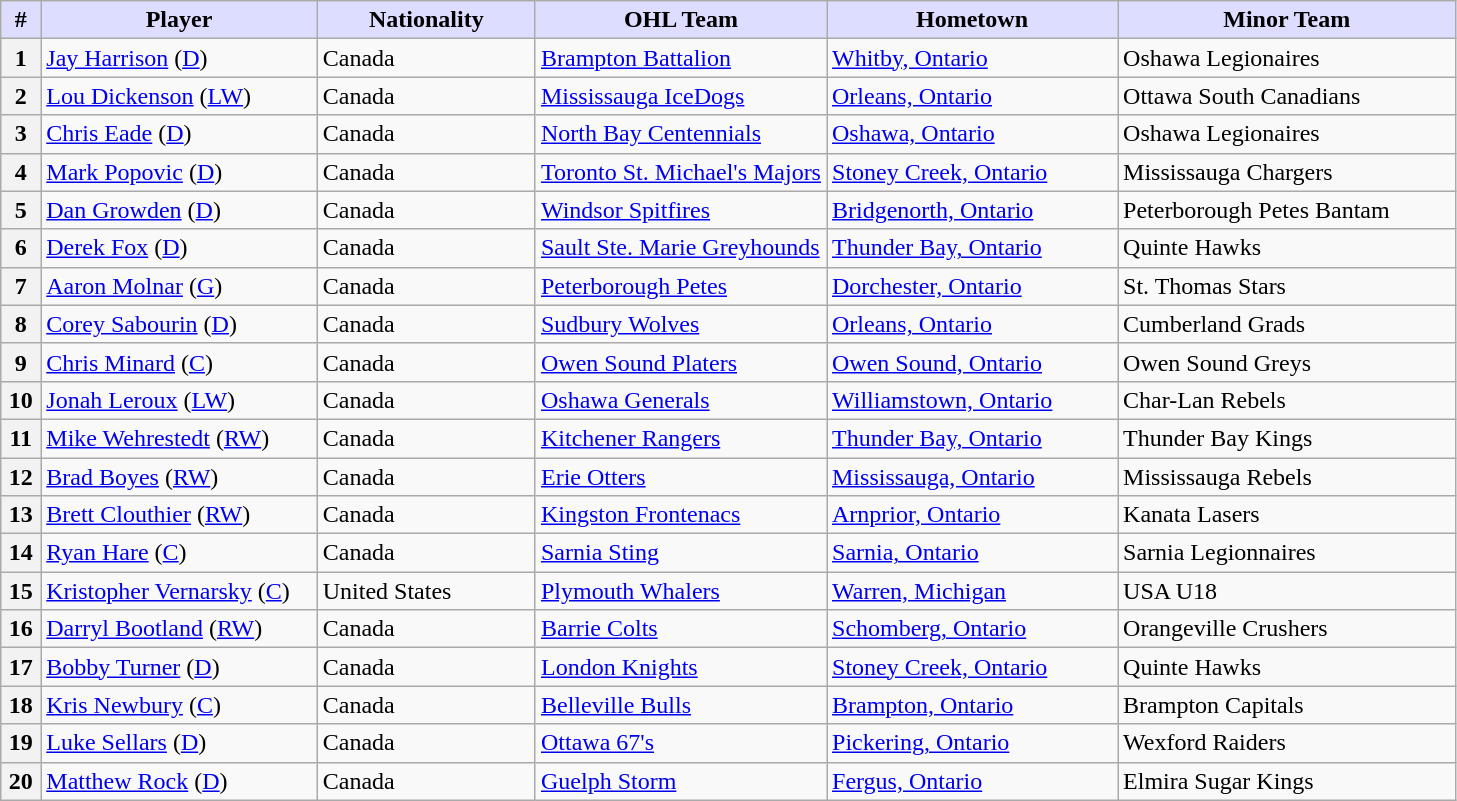<table class="wikitable">
<tr>
<th style="background:#ddf; width:2.75%;">#</th>
<th style="background:#ddf; width:19.0%;">Player</th>
<th style="background:#ddf; width:15.0%;">Nationality</th>
<th style="background:#ddf; width:20.0%;">OHL Team</th>
<th style="background:#ddf; width:20.0%;">Hometown</th>
<th style="background:#ddf; width:100.0%;">Minor Team</th>
</tr>
<tr>
<th>1</th>
<td><a href='#'>Jay Harrison</a> (<a href='#'>D</a>)</td>
<td> Canada</td>
<td><a href='#'>Brampton Battalion</a></td>
<td><a href='#'>Whitby, Ontario</a></td>
<td>Oshawa Legionaires</td>
</tr>
<tr>
<th>2</th>
<td><a href='#'>Lou Dickenson</a> (<a href='#'>LW</a>)</td>
<td> Canada</td>
<td><a href='#'>Mississauga IceDogs</a></td>
<td><a href='#'>Orleans, Ontario</a></td>
<td>Ottawa South Canadians</td>
</tr>
<tr>
<th>3</th>
<td><a href='#'>Chris Eade</a> (<a href='#'>D</a>)</td>
<td> Canada</td>
<td><a href='#'>North Bay Centennials</a></td>
<td><a href='#'>Oshawa, Ontario</a></td>
<td>Oshawa Legionaires</td>
</tr>
<tr>
<th>4</th>
<td><a href='#'>Mark Popovic</a> (<a href='#'>D</a>)</td>
<td> Canada</td>
<td><a href='#'>Toronto St. Michael's Majors</a></td>
<td><a href='#'>Stoney Creek, Ontario</a></td>
<td>Mississauga Chargers</td>
</tr>
<tr>
<th>5</th>
<td><a href='#'>Dan Growden</a> (<a href='#'>D</a>)</td>
<td> Canada</td>
<td><a href='#'>Windsor Spitfires</a></td>
<td><a href='#'>Bridgenorth, Ontario</a></td>
<td>Peterborough Petes Bantam</td>
</tr>
<tr>
<th>6</th>
<td><a href='#'>Derek Fox</a> (<a href='#'>D</a>)</td>
<td> Canada</td>
<td><a href='#'>Sault Ste. Marie Greyhounds</a></td>
<td><a href='#'>Thunder Bay, Ontario</a></td>
<td>Quinte Hawks</td>
</tr>
<tr>
<th>7</th>
<td><a href='#'>Aaron Molnar</a> (<a href='#'>G</a>)</td>
<td> Canada</td>
<td><a href='#'>Peterborough Petes</a></td>
<td><a href='#'>Dorchester, Ontario</a></td>
<td>St. Thomas Stars</td>
</tr>
<tr>
<th>8</th>
<td><a href='#'>Corey Sabourin</a> (<a href='#'>D</a>)</td>
<td> Canada</td>
<td><a href='#'>Sudbury Wolves</a></td>
<td><a href='#'>Orleans, Ontario</a></td>
<td>Cumberland Grads</td>
</tr>
<tr>
<th>9</th>
<td><a href='#'>Chris Minard</a> (<a href='#'>C</a>)</td>
<td> Canada</td>
<td><a href='#'>Owen Sound Platers</a></td>
<td><a href='#'>Owen Sound, Ontario</a></td>
<td>Owen Sound Greys</td>
</tr>
<tr>
<th>10</th>
<td><a href='#'>Jonah Leroux</a> (<a href='#'>LW</a>)</td>
<td> Canada</td>
<td><a href='#'>Oshawa Generals</a></td>
<td><a href='#'>Williamstown, Ontario</a></td>
<td>Char-Lan Rebels</td>
</tr>
<tr>
<th>11</th>
<td><a href='#'>Mike Wehrestedt</a> (<a href='#'>RW</a>)</td>
<td> Canada</td>
<td><a href='#'>Kitchener Rangers</a></td>
<td><a href='#'>Thunder Bay, Ontario</a></td>
<td>Thunder Bay Kings</td>
</tr>
<tr>
<th>12</th>
<td><a href='#'>Brad Boyes</a> (<a href='#'>RW</a>)</td>
<td> Canada</td>
<td><a href='#'>Erie Otters</a></td>
<td><a href='#'>Mississauga, Ontario</a></td>
<td>Mississauga Rebels</td>
</tr>
<tr>
<th>13</th>
<td><a href='#'>Brett Clouthier</a> (<a href='#'>RW</a>)</td>
<td> Canada</td>
<td><a href='#'>Kingston Frontenacs</a></td>
<td><a href='#'>Arnprior, Ontario</a></td>
<td>Kanata Lasers</td>
</tr>
<tr>
<th>14</th>
<td><a href='#'>Ryan Hare</a> (<a href='#'>C</a>)</td>
<td> Canada</td>
<td><a href='#'>Sarnia Sting</a></td>
<td><a href='#'>Sarnia, Ontario</a></td>
<td>Sarnia Legionnaires</td>
</tr>
<tr>
<th>15</th>
<td><a href='#'>Kristopher Vernarsky</a> (<a href='#'>C</a>)</td>
<td> United States</td>
<td><a href='#'>Plymouth Whalers</a></td>
<td><a href='#'>Warren, Michigan</a></td>
<td>USA U18</td>
</tr>
<tr>
<th>16</th>
<td><a href='#'>Darryl Bootland</a> (<a href='#'>RW</a>)</td>
<td> Canada</td>
<td><a href='#'>Barrie Colts</a></td>
<td><a href='#'>Schomberg, Ontario</a></td>
<td>Orangeville Crushers</td>
</tr>
<tr>
<th>17</th>
<td><a href='#'>Bobby Turner</a> (<a href='#'>D</a>)</td>
<td> Canada</td>
<td><a href='#'>London Knights</a></td>
<td><a href='#'>Stoney Creek, Ontario</a></td>
<td>Quinte Hawks</td>
</tr>
<tr>
<th>18</th>
<td><a href='#'>Kris Newbury</a> (<a href='#'>C</a>)</td>
<td> Canada</td>
<td><a href='#'>Belleville Bulls</a></td>
<td><a href='#'>Brampton, Ontario</a></td>
<td>Brampton Capitals</td>
</tr>
<tr>
<th>19</th>
<td><a href='#'>Luke Sellars</a> (<a href='#'>D</a>)</td>
<td> Canada</td>
<td><a href='#'>Ottawa 67's</a></td>
<td><a href='#'>Pickering, Ontario</a></td>
<td>Wexford Raiders</td>
</tr>
<tr>
<th>20</th>
<td><a href='#'>Matthew Rock</a> (<a href='#'>D</a>)</td>
<td> Canada</td>
<td><a href='#'>Guelph Storm</a></td>
<td><a href='#'>Fergus, Ontario</a></td>
<td>Elmira Sugar Kings</td>
</tr>
</table>
